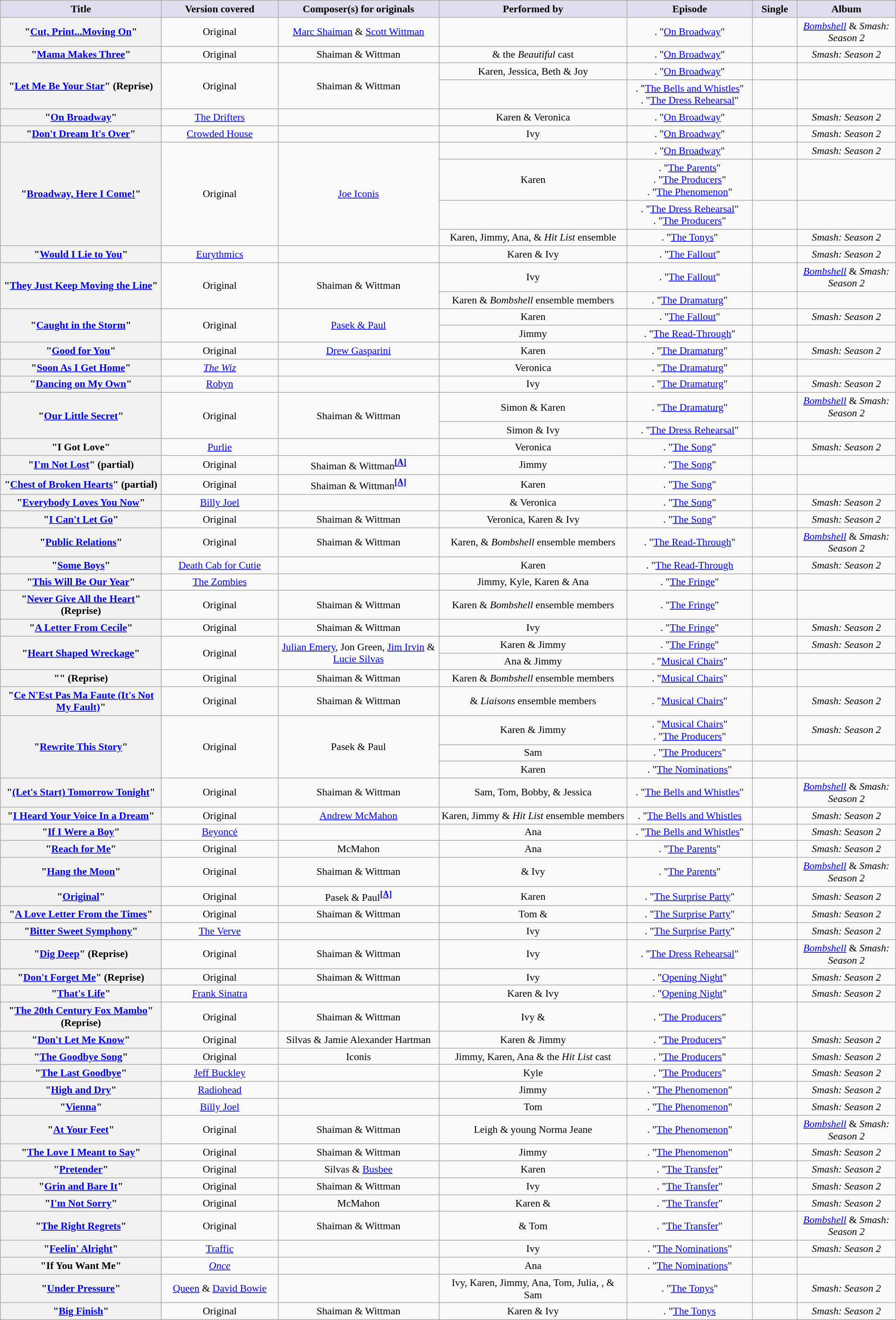<table class="wikitable sortable" style="font-size:90%; text-align: center" width="100%">
<tr>
<th scope="col" style="background:#dde;" width="18%">Title</th>
<th scope="col" style="background:#dde;" width="13%">Version covered</th>
<th scope="col" style="background:#dde;" width="18%">Composer(s) for originals</th>
<th scope="col" style="background:#dde;" width="21%">Performed by</th>
<th scope="col" style="background:#dde;" width="14%">Episode</th>
<th scope="col" style="background:#dde;" width="5%">Single</th>
<th scope="col" style="background:#dde;" width="11%">Album</th>
</tr>
<tr>
<th scope="row">"<a href='#'>Cut, Print...Moving On</a>"</th>
<td>Original</td>
<td><a href='#'>Marc Shaiman</a> & <a href='#'>Scott Wittman</a></td>
<td></td>
<td>. "<a href='#'>On Broadway</a>"</td>
<td></td>
<td><em><a href='#'>Bombshell</a></em> & <em>Smash: Season 2</em></td>
</tr>
<tr>
<th scope="row">"<a href='#'>Mama Makes Three</a>"</th>
<td>Original</td>
<td>Shaiman & Wittman</td>
<td> & the <em>Beautiful</em> cast</td>
<td>. "<a href='#'>On Broadway</a>"</td>
<td></td>
<td><em>Smash: Season 2</em></td>
</tr>
<tr>
<th scope="row" rowspan="2">"<a href='#'>Let Me Be Your Star</a>" (Reprise)</th>
<td rowspan="2">Original</td>
<td rowspan="2">Shaiman & Wittman</td>
<td>Karen, Jessica, Beth & Joy</td>
<td>. "<a href='#'>On Broadway</a>"</td>
<td></td>
<td></td>
</tr>
<tr>
<td></td>
<td>. "<a href='#'>The Bells and Whistles</a>"<br>. "<a href='#'>The Dress Rehearsal</a>"</td>
<td></td>
<td></td>
</tr>
<tr>
<th scope="row">"<a href='#'>On Broadway</a>"</th>
<td><a href='#'>The Drifters</a></td>
<td></td>
<td>Karen & Veronica</td>
<td>. "<a href='#'>On Broadway</a>"</td>
<td></td>
<td><em>Smash: Season 2</em></td>
</tr>
<tr>
<th scope="row">"<a href='#'>Don't Dream It's Over</a>"</th>
<td><a href='#'>Crowded House</a></td>
<td></td>
<td>Ivy</td>
<td>. "<a href='#'>On Broadway</a>"</td>
<td></td>
<td><em>Smash: Season 2</em></td>
</tr>
<tr>
<th scope="row" rowspan="4">"<a href='#'>Broadway, Here I Come!</a>"</th>
<td rowspan="4">Original</td>
<td rowspan="4"><a href='#'>Joe Iconis</a></td>
<td></td>
<td>. "<a href='#'>On Broadway</a>"</td>
<td></td>
<td><em>Smash: Season 2</em></td>
</tr>
<tr>
<td>Karen</td>
<td>. "<a href='#'>The Parents</a>" <br> . "<a href='#'>The Producers</a>" <br> . "<a href='#'>The Phenomenon</a>"</td>
<td></td>
<td></td>
</tr>
<tr>
<td></td>
<td>. "<a href='#'>The Dress Rehearsal</a>" <br> . "<a href='#'>The Producers</a>"</td>
<td></td>
<td></td>
</tr>
<tr>
<td>Karen, Jimmy, Ana,  & <em>Hit List</em> ensemble</td>
<td>. "<a href='#'>The Tonys</a>"</td>
<td></td>
<td><em>Smash: Season 2</em></td>
</tr>
<tr>
<th scope="row">"<a href='#'>Would I Lie to You</a>"</th>
<td><a href='#'>Eurythmics</a></td>
<td></td>
<td>Karen & Ivy</td>
<td>. "<a href='#'>The Fallout</a>"</td>
<td></td>
<td><em>Smash: Season 2</em></td>
</tr>
<tr>
<th scope="row" rowspan="2">"<a href='#'>They Just Keep Moving the Line</a>"</th>
<td rowspan="2">Original</td>
<td rowspan="2">Shaiman & Wittman</td>
<td>Ivy</td>
<td>. "<a href='#'>The Fallout</a>"</td>
<td></td>
<td><em><a href='#'>Bombshell</a></em> & <em>Smash: Season 2</em></td>
</tr>
<tr>
<td>Karen & <em>Bombshell</em> ensemble members</td>
<td>. "<a href='#'>The Dramaturg</a>"</td>
<td></td>
<td></td>
</tr>
<tr>
<th scope="row" rowspan="2">"<a href='#'>Caught in the Storm</a>"</th>
<td rowspan="2">Original</td>
<td rowspan="2"><a href='#'>Pasek & Paul</a></td>
<td>Karen</td>
<td>. "<a href='#'>The Fallout</a>"</td>
<td></td>
<td><em>Smash: Season 2</em></td>
</tr>
<tr>
<td>Jimmy</td>
<td>. "<a href='#'>The Read-Through</a>"</td>
<td></td>
<td></td>
</tr>
<tr>
<th scope="row">"<a href='#'>Good for You</a>"</th>
<td>Original</td>
<td><a href='#'>Drew Gasparini</a></td>
<td>Karen</td>
<td>. "<a href='#'>The Dramaturg</a>"</td>
<td></td>
<td><em>Smash: Season 2</em></td>
</tr>
<tr>
<th scope="row">"<a href='#'>Soon As I Get Home</a>"</th>
<td><em><a href='#'>The Wiz</a></em></td>
<td></td>
<td>Veronica</td>
<td>. "<a href='#'>The Dramaturg</a>"</td>
<td></td>
<td></td>
</tr>
<tr>
<th scope="row">"<a href='#'>Dancing on My Own</a>"</th>
<td><a href='#'>Robyn</a></td>
<td></td>
<td>Ivy</td>
<td>. "<a href='#'>The Dramaturg</a>"</td>
<td></td>
<td><em>Smash: Season 2</em></td>
</tr>
<tr>
<th scope="row" rowspan="2">"<a href='#'>Our Little Secret</a>"</th>
<td rowspan="2">Original</td>
<td rowspan="2">Shaiman & Wittman</td>
<td>Simon & Karen</td>
<td>. "<a href='#'>The Dramaturg</a>"</td>
<td></td>
<td><em><a href='#'>Bombshell</a></em> & <em>Smash: Season 2</em></td>
</tr>
<tr>
<td>Simon & Ivy</td>
<td>. "<a href='#'>The Dress Rehearsal</a>"</td>
<td></td>
<td></td>
</tr>
<tr>
<th scope="row">"I Got Love"</th>
<td><a href='#'>Purlie</a></td>
<td></td>
<td>Veronica</td>
<td>. "<a href='#'>The Song</a>"</td>
<td></td>
<td><em>Smash: Season 2</em></td>
</tr>
<tr>
<th scope="row">"<a href='#'>I'm Not Lost</a>" (partial)</th>
<td>Original</td>
<td>Shaiman & Wittman<sup><a href='#'><strong>[A]</strong></a></sup></td>
<td>Jimmy</td>
<td>. "<a href='#'>The Song</a>"</td>
<td></td>
<td></td>
</tr>
<tr>
<th scope="row">"<a href='#'>Chest of Broken Hearts</a>" (partial)</th>
<td>Original</td>
<td>Shaiman & Wittman<sup><a href='#'><strong>[A]</strong></a></sup></td>
<td>Karen</td>
<td>. "<a href='#'>The Song</a>"</td>
<td></td>
<td></td>
</tr>
<tr>
<th scope="row">"<a href='#'>Everybody Loves You Now</a>"</th>
<td><a href='#'>Billy Joel</a></td>
<td></td>
<td> & Veronica</td>
<td>. "<a href='#'>The Song</a>"</td>
<td></td>
<td><em>Smash: Season 2</em></td>
</tr>
<tr>
<th scope="row">"<a href='#'>I Can't Let Go</a>"</th>
<td>Original</td>
<td>Shaiman & Wittman</td>
<td>Veronica, Karen & Ivy</td>
<td>. "<a href='#'>The Song</a>"</td>
<td></td>
<td><em>Smash: Season 2</em></td>
</tr>
<tr>
<th scope="row">"<a href='#'>Public Relations</a>"</th>
<td>Original</td>
<td>Shaiman & Wittman</td>
<td>Karen,  & <em>Bombshell</em> ensemble members</td>
<td>. "<a href='#'>The Read-Through</a>"</td>
<td></td>
<td><em><a href='#'>Bombshell</a></em> & <em>Smash: Season 2</em></td>
</tr>
<tr>
<th scope="row">"<a href='#'>Some Boys</a>"</th>
<td><a href='#'>Death Cab for Cutie</a></td>
<td></td>
<td>Karen</td>
<td>. "<a href='#'>The Read-Through</a></td>
<td></td>
<td><em>Smash: Season 2</em></td>
</tr>
<tr>
<th scope="row">"<a href='#'>This Will Be Our Year</a>"</th>
<td><a href='#'>The Zombies</a></td>
<td></td>
<td>Jimmy, Kyle, Karen & Ana</td>
<td>. "<a href='#'>The Fringe</a>"</td>
<td></td>
<td></td>
</tr>
<tr>
<th scope="row">"<a href='#'>Never Give All the Heart</a>" (Reprise)</th>
<td>Original</td>
<td>Shaiman & Wittman</td>
<td>Karen & <em>Bombshell</em> ensemble members</td>
<td>. "<a href='#'>The Fringe</a>"</td>
<td></td>
<td></td>
</tr>
<tr>
<th scope="row">"<a href='#'>A Letter From Cecile</a>"</th>
<td>Original</td>
<td>Shaiman & Wittman</td>
<td>Ivy</td>
<td>. "<a href='#'>The Fringe</a>"</td>
<td></td>
<td><em>Smash: Season 2</em></td>
</tr>
<tr>
<th scope="row" rowspan="2">"<a href='#'>Heart Shaped Wreckage</a>"</th>
<td rowspan="2">Original</td>
<td rowspan="2"><a href='#'>Julian Emery</a>, Jon Green, <a href='#'>Jim Irvin</a> & <a href='#'>Lucie Silvas</a></td>
<td>Karen & Jimmy</td>
<td>. "<a href='#'>The Fringe</a>"</td>
<td></td>
<td><em>Smash: Season 2</em></td>
</tr>
<tr>
<td>Ana & Jimmy</td>
<td>. "<a href='#'>Musical Chairs</a>"</td>
<td></td>
<td></td>
</tr>
<tr>
<th scope="row">"" (Reprise)</th>
<td>Original</td>
<td>Shaiman & Wittman</td>
<td>Karen & <em>Bombshell</em> ensemble members</td>
<td>. "<a href='#'>Musical Chairs</a>"</td>
<td></td>
<td></td>
</tr>
<tr>
<th scope="row">"<a href='#'>Ce N'Est Pas Ma Faute (It's Not My Fault)</a>"</th>
<td>Original</td>
<td>Shaiman & Wittman</td>
<td> & <em>Liaisons</em> ensemble members</td>
<td>. "<a href='#'>Musical Chairs</a>"</td>
<td></td>
<td><em>Smash: Season 2</em></td>
</tr>
<tr>
<th scope="row" rowspan="3">"<a href='#'>Rewrite This Story</a>"</th>
<td rowspan="3">Original</td>
<td rowspan="3">Pasek & Paul</td>
<td>Karen & Jimmy</td>
<td>. "<a href='#'>Musical Chairs</a>" <br> . "<a href='#'>The Producers</a>"</td>
<td></td>
<td><em>Smash: Season 2</em></td>
</tr>
<tr>
<td>Sam</td>
<td>. "<a href='#'>The Producers</a>"</td>
<td></td>
<td></td>
</tr>
<tr>
<td>Karen</td>
<td>. "<a href='#'>The Nominations</a>"</td>
<td></td>
<td></td>
</tr>
<tr>
<th scope="row">"<a href='#'>(Let's Start) Tomorrow Tonight</a>"</th>
<td>Original</td>
<td>Shaiman & Wittman</td>
<td>Sam, Tom, Bobby, & Jessica</td>
<td>. "<a href='#'>The Bells and Whistles</a>"</td>
<td></td>
<td><em><a href='#'>Bombshell</a></em> & <em>Smash: Season 2</em></td>
</tr>
<tr>
<th scope="row">"<a href='#'>I Heard Your Voice In a Dream</a>"</th>
<td>Original</td>
<td><a href='#'>Andrew McMahon</a></td>
<td>Karen, Jimmy & <em>Hit List</em> ensemble members</td>
<td>. "<a href='#'>The Bells and Whistles</a></td>
<td></td>
<td><em>Smash: Season 2</em></td>
</tr>
<tr>
<th scope="row">"<a href='#'>If I Were a Boy</a>"</th>
<td><a href='#'>Beyoncé</a></td>
<td></td>
<td>Ana</td>
<td>. "<a href='#'>The Bells and Whistles</a>"</td>
<td></td>
<td><em>Smash: Season 2</em></td>
</tr>
<tr>
<th scope="row">"<a href='#'>Reach for Me</a>"</th>
<td>Original</td>
<td>McMahon</td>
<td>Ana</td>
<td>. "<a href='#'>The Parents</a>"</td>
<td></td>
<td><em>Smash: Season 2</em></td>
</tr>
<tr>
<th scope="row">"<a href='#'>Hang the Moon</a>"</th>
<td>Original</td>
<td>Shaiman & Wittman</td>
<td> & Ivy</td>
<td>. "<a href='#'>The Parents</a>"</td>
<td></td>
<td><em><a href='#'>Bombshell</a></em> & <em>Smash: Season 2</em></td>
</tr>
<tr>
<th scope="row">"<a href='#'>Original</a>"</th>
<td>Original</td>
<td>Pasek & Paul<sup><a href='#'><strong>[A]</strong></a></sup></td>
<td>Karen</td>
<td>. "<a href='#'>The Surprise Party</a>"</td>
<td></td>
<td><em>Smash: Season 2</em></td>
</tr>
<tr>
<th scope="row">"<a href='#'>A Love Letter From the Times</a>"</th>
<td>Original</td>
<td>Shaiman & Wittman</td>
<td>Tom & </td>
<td>. "<a href='#'>The Surprise Party</a>"</td>
<td></td>
<td><em>Smash: Season 2</em></td>
</tr>
<tr>
<th scope="row">"<a href='#'>Bitter Sweet Symphony</a>"</th>
<td><a href='#'>The Verve</a></td>
<td></td>
<td>Ivy</td>
<td>. "<a href='#'>The Surprise Party</a>"</td>
<td></td>
<td><em>Smash: Season 2</em></td>
</tr>
<tr>
<th scope="row">"<a href='#'>Dig Deep</a>" (Reprise)</th>
<td>Original</td>
<td>Shaiman & Wittman</td>
<td>Ivy</td>
<td>. "<a href='#'>The Dress Rehearsal</a>"</td>
<td></td>
<td><em><a href='#'>Bombshell</a></em> & <em>Smash: Season 2</em></td>
</tr>
<tr>
<th scope="row">"<a href='#'>Don't Forget Me</a>" (Reprise)</th>
<td>Original</td>
<td>Shaiman & Wittman</td>
<td>Ivy</td>
<td>. "<a href='#'>Opening Night</a>"</td>
<td></td>
<td><em>Smash: Season 2</em></td>
</tr>
<tr>
<th scope="row">"<a href='#'>That's Life</a>"</th>
<td><a href='#'>Frank Sinatra</a></td>
<td></td>
<td>Karen & Ivy</td>
<td>. "<a href='#'>Opening Night</a>"</td>
<td></td>
<td><em>Smash: Season 2</em></td>
</tr>
<tr>
<th scope="row">"<a href='#'>The 20th Century Fox Mambo</a>" (Reprise)</th>
<td>Original</td>
<td>Shaiman & Wittman</td>
<td>Ivy & </td>
<td>. "<a href='#'>The Producers</a>"</td>
<td></td>
<td></td>
</tr>
<tr>
<th scope="row">"<a href='#'>Don't Let Me Know</a>"</th>
<td>Original</td>
<td>Silvas & Jamie Alexander Hartman</td>
<td>Karen & Jimmy</td>
<td>. "<a href='#'>The Producers</a>"</td>
<td></td>
<td><em>Smash: Season 2</em></td>
</tr>
<tr>
<th scope="row">"<a href='#'>The Goodbye Song</a>"</th>
<td>Original</td>
<td>Iconis</td>
<td>Jimmy, Karen, Ana & the <em>Hit List</em> cast</td>
<td>. "<a href='#'>The Producers</a>"</td>
<td></td>
<td><em>Smash: Season 2</em></td>
</tr>
<tr>
<th scope="row">"<a href='#'>The Last Goodbye</a>"</th>
<td><a href='#'>Jeff Buckley</a></td>
<td></td>
<td>Kyle</td>
<td>. "<a href='#'>The Producers</a>"</td>
<td></td>
<td><em>Smash: Season 2</em></td>
</tr>
<tr>
<th scope="row">"<a href='#'>High and Dry</a>"</th>
<td><a href='#'>Radiohead</a></td>
<td></td>
<td>Jimmy</td>
<td>. "<a href='#'>The Phenomenon</a>"</td>
<td></td>
<td><em>Smash: Season 2</em></td>
</tr>
<tr>
<th scope="row">"<a href='#'>Vienna</a>"</th>
<td><a href='#'>Billy Joel</a></td>
<td></td>
<td>Tom</td>
<td>. "<a href='#'>The Phenomenon</a>"</td>
<td></td>
<td><em>Smash: Season 2</em></td>
</tr>
<tr>
<th scope="row">"<a href='#'>At Your Feet</a>"</th>
<td>Original</td>
<td>Shaiman & Wittman</td>
<td>Leigh & young Norma Jeane</td>
<td>. "<a href='#'>The Phenomenon</a>"</td>
<td></td>
<td><em><a href='#'>Bombshell</a></em> & <em>Smash: Season 2</em></td>
</tr>
<tr>
<th scope="row">"<a href='#'>The Love I Meant to Say</a>"</th>
<td>Original</td>
<td>Shaiman & Wittman</td>
<td>Jimmy</td>
<td>. "<a href='#'>The Phenomenon</a>"</td>
<td></td>
<td><em>Smash: Season 2</em></td>
</tr>
<tr>
<th scope="row">"<a href='#'>Pretender</a>"</th>
<td>Original</td>
<td>Silvas & <a href='#'>Busbee</a></td>
<td>Karen</td>
<td>. "<a href='#'>The Transfer</a>"</td>
<td></td>
<td><em>Smash: Season 2</em></td>
</tr>
<tr>
<th scope="row">"<a href='#'>Grin and Bare It</a>"</th>
<td>Original</td>
<td>Shaiman & Wittman</td>
<td>Ivy</td>
<td>. "<a href='#'>The Transfer</a>"</td>
<td></td>
<td><em>Smash: Season 2</em></td>
</tr>
<tr>
<th scope="row">"<a href='#'>I'm Not Sorry</a>"</th>
<td>Original</td>
<td>McMahon</td>
<td>Karen & </td>
<td>. "<a href='#'>The Transfer</a>"</td>
<td></td>
<td><em>Smash: Season 2</em></td>
</tr>
<tr>
<th scope="row">"<a href='#'>The Right Regrets</a>"</th>
<td>Original</td>
<td>Shaiman & Wittman</td>
<td> & Tom</td>
<td>. "<a href='#'>The Transfer</a>"</td>
<td></td>
<td><em><a href='#'>Bombshell</a></em> & <em>Smash: Season 2</em></td>
</tr>
<tr>
<th scope="row">"<a href='#'>Feelin' Alright</a>"</th>
<td><a href='#'>Traffic</a></td>
<td></td>
<td>Ivy</td>
<td>. "<a href='#'>The Nominations</a>"</td>
<td></td>
<td><em>Smash: Season 2</em></td>
</tr>
<tr>
<th scope="row">"If You Want Me"</th>
<td><em><a href='#'>Once</a></em></td>
<td></td>
<td>Ana</td>
<td>. "<a href='#'>The Nominations</a>"</td>
<td></td>
<td></td>
</tr>
<tr>
<th scope="row">"<a href='#'>Under Pressure</a>"</th>
<td><a href='#'>Queen</a> & <a href='#'>David Bowie</a></td>
<td></td>
<td>Ivy, Karen, Jimmy, Ana, Tom, Julia, ,  & Sam</td>
<td>. "<a href='#'>The Tonys</a>"</td>
<td></td>
<td><em>Smash: Season 2</em></td>
</tr>
<tr>
<th scope="row">"<a href='#'>Big Finish</a>"</th>
<td>Original</td>
<td>Shaiman & Wittman</td>
<td>Karen & Ivy</td>
<td>. "<a href='#'>The Tonys</a></td>
<td></td>
<td><em>Smash: Season 2</em></td>
</tr>
</table>
